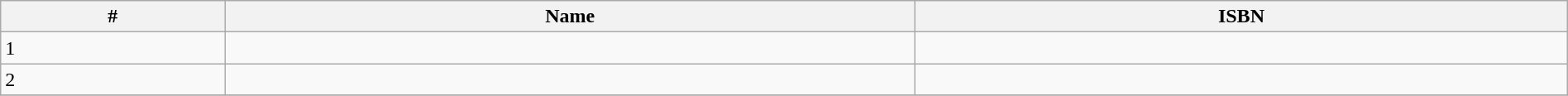<table class="wikitable" width="100%">
<tr>
<th>#</th>
<th>Name</th>
<th>ISBN</th>
</tr>
<tr>
<td>1</td>
<td></td>
<td><small></small></td>
</tr>
<tr>
<td>2</td>
<td></td>
<td><small></small></td>
</tr>
<tr>
</tr>
</table>
